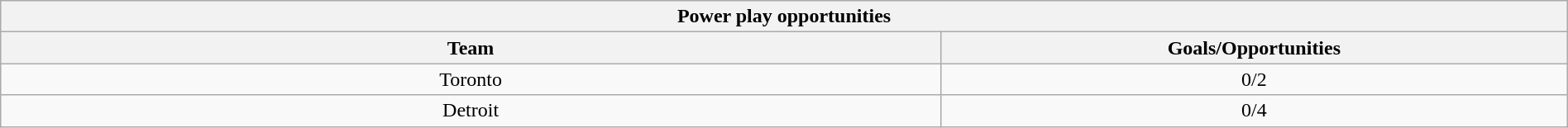<table class="wikitable" style="width:100%;text-align: center;">
<tr>
<th colspan=2>Power play opportunities</th>
</tr>
<tr>
<th style="width:60%;">Team</th>
<th style="width:40%;">Goals/Opportunities</th>
</tr>
<tr>
<td>Toronto</td>
<td>0/2</td>
</tr>
<tr>
<td>Detroit</td>
<td>0/4</td>
</tr>
</table>
